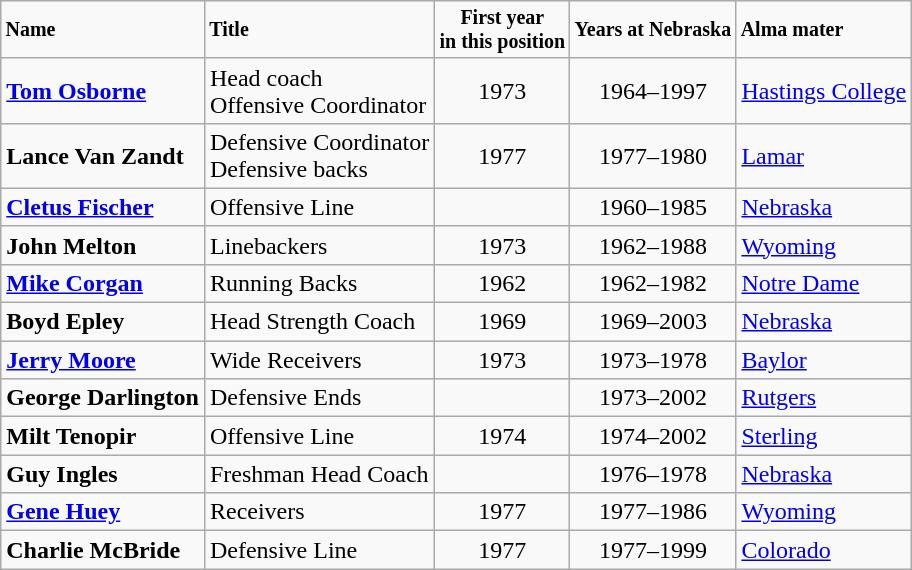<table class="wikitable">
<tr style="font-size:smaller">
<td><strong>Name</strong></td>
<td><strong>Title</strong></td>
<td align="center"><strong>First year<br>in this position</strong></td>
<td align="center"><strong>Years at Nebraska</strong></td>
<td><strong>Alma mater</strong></td>
</tr>
<tr>
<td><strong><a href='#'>Tom Osborne</a></strong></td>
<td>Head coach<br>Offensive Coordinator</td>
<td align="center">1973</td>
<td align="center">1964–1997</td>
<td><a href='#'>Hastings College</a></td>
</tr>
<tr>
<td><strong>Lance Van Zandt</strong></td>
<td>Defensive Coordinator<br>Defensive backs</td>
<td align="center">1977</td>
<td align="center">1977–1980</td>
<td><a href='#'>Lamar</a></td>
</tr>
<tr>
<td><strong><a href='#'>Cletus Fischer</a></strong></td>
<td>Offensive Line</td>
<td align="center"></td>
<td align="center">1960–1985</td>
<td><a href='#'>Nebraska</a></td>
</tr>
<tr>
<td><strong>John Melton</strong></td>
<td>Linebackers</td>
<td align="center">1973</td>
<td align="center">1962–1988</td>
<td><a href='#'>Wyoming</a></td>
</tr>
<tr>
<td><strong><a href='#'>Mike Corgan</a></strong></td>
<td>Running Backs</td>
<td align="center">1962</td>
<td align="center">1962–1982</td>
<td><a href='#'>Notre Dame</a></td>
</tr>
<tr>
<td><strong>Boyd Epley</strong></td>
<td>Head Strength Coach</td>
<td align="center">1969</td>
<td align="center">1969–2003</td>
<td><a href='#'>Nebraska</a></td>
</tr>
<tr>
<td><strong><a href='#'>Jerry Moore</a></strong></td>
<td>Wide Receivers</td>
<td align="center">1973</td>
<td align="center">1973–1978</td>
<td><a href='#'>Baylor</a></td>
</tr>
<tr>
<td><strong>George Darlington</strong></td>
<td>Defensive Ends</td>
<td align="center"></td>
<td align="center">1973–2002</td>
<td><a href='#'>Rutgers</a></td>
</tr>
<tr>
<td><strong>Milt Tenopir</strong></td>
<td>Offensive Line</td>
<td align="center">1974</td>
<td align="center">1974–2002</td>
<td><a href='#'>Sterling</a></td>
</tr>
<tr>
<td><strong>Guy Ingles</strong></td>
<td>Freshman Head Coach</td>
<td align="center"></td>
<td align="center">1976–1978</td>
<td><a href='#'>Nebraska</a></td>
</tr>
<tr>
<td><strong><a href='#'>Gene Huey</a></strong></td>
<td>Receivers</td>
<td align="center">1977</td>
<td align="center">1977–1986</td>
<td><a href='#'>Wyoming</a></td>
</tr>
<tr>
<td><strong>Charlie McBride</strong></td>
<td>Defensive Line</td>
<td align="center">1977</td>
<td align="center">1977–1999</td>
<td><a href='#'>Colorado</a></td>
</tr>
</table>
